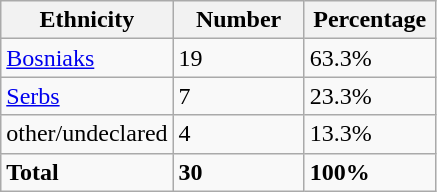<table class="wikitable">
<tr>
<th width="100px">Ethnicity</th>
<th width="80px">Number</th>
<th width="80px">Percentage</th>
</tr>
<tr>
<td><a href='#'>Bosniaks</a></td>
<td>19</td>
<td>63.3%</td>
</tr>
<tr>
<td><a href='#'>Serbs</a></td>
<td>7</td>
<td>23.3%</td>
</tr>
<tr>
<td>other/undeclared</td>
<td>4</td>
<td>13.3%</td>
</tr>
<tr>
<td><strong>Total</strong></td>
<td><strong>30</strong></td>
<td><strong>100%</strong></td>
</tr>
</table>
